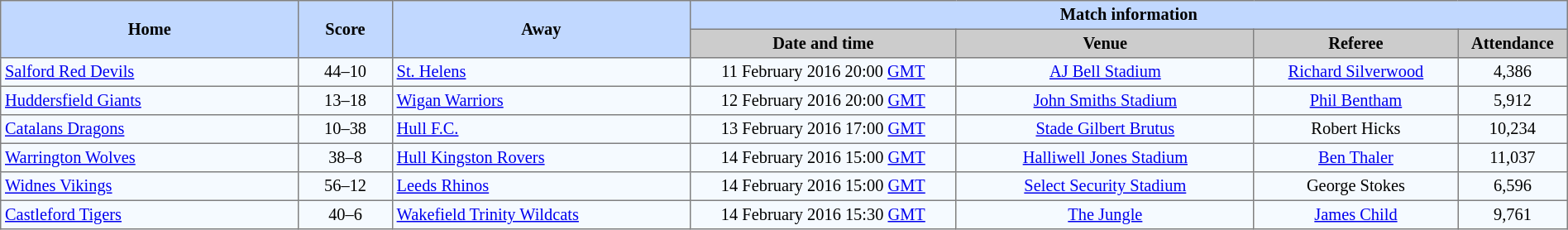<table border=1 style="border-collapse:collapse; font-size:85%; text-align:center;" cellpadding=3 cellspacing=0 width=100%>
<tr bgcolor=#C1D8FF>
<th rowspan=2 width=19%>Home</th>
<th rowspan=2 width=6%>Score</th>
<th rowspan=2 width=19%>Away</th>
<th colspan=6>Match information</th>
</tr>
<tr bgcolor=#CCCCCC>
<th width=17%>Date and time</th>
<th width=19%>Venue</th>
<th width=13%>Referee</th>
<th width=7%>Attendance</th>
</tr>
<tr bgcolor=#F5FAFF>
<td align=left> <a href='#'>Salford Red Devils</a></td>
<td>44–10</td>
<td align=left> <a href='#'>St. Helens</a></td>
<td>11 February 2016 20:00 <a href='#'>GMT</a></td>
<td><a href='#'>AJ Bell Stadium</a></td>
<td><a href='#'>Richard Silverwood</a></td>
<td>4,386</td>
</tr>
<tr bgcolor=#F5FAFF>
<td align=left> <a href='#'>Huddersfield Giants</a></td>
<td>13–18</td>
<td align=left> <a href='#'>Wigan Warriors</a></td>
<td>12 February 2016 20:00 <a href='#'>GMT</a></td>
<td><a href='#'>John Smiths Stadium</a></td>
<td><a href='#'>Phil Bentham</a></td>
<td>5,912</td>
</tr>
<tr bgcolor=#F5FAFF>
<td align=left> <a href='#'>Catalans Dragons</a></td>
<td>10–38</td>
<td align=left> <a href='#'>Hull F.C.</a></td>
<td>13 February 2016 17:00 <a href='#'>GMT</a></td>
<td><a href='#'>Stade Gilbert Brutus</a></td>
<td>Robert Hicks</td>
<td>10,234</td>
</tr>
<tr bgcolor=#F5FAFF>
<td align=left> <a href='#'>Warrington Wolves</a></td>
<td>38–8</td>
<td align=left> <a href='#'>Hull Kingston Rovers</a></td>
<td>14 February 2016 15:00 <a href='#'>GMT</a></td>
<td><a href='#'>Halliwell Jones Stadium</a></td>
<td><a href='#'>Ben Thaler</a></td>
<td>11,037</td>
</tr>
<tr bgcolor=#F5FAFF>
<td align=left> <a href='#'>Widnes Vikings</a></td>
<td>56–12</td>
<td align=left> <a href='#'>Leeds Rhinos</a></td>
<td>14 February 2016 15:00 <a href='#'>GMT</a></td>
<td><a href='#'>Select Security Stadium</a></td>
<td>George Stokes</td>
<td>6,596</td>
</tr>
<tr bgcolor=#F5FAFF>
<td align=left> <a href='#'>Castleford Tigers</a></td>
<td>40–6</td>
<td align=left> <a href='#'>Wakefield Trinity Wildcats</a></td>
<td>14 February 2016 15:30 <a href='#'>GMT</a></td>
<td><a href='#'>The Jungle</a></td>
<td><a href='#'>James Child</a></td>
<td>9,761</td>
</tr>
</table>
